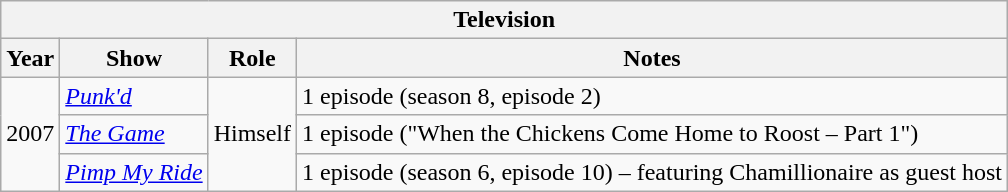<table class="wikitable">
<tr>
<th colspan="4">Television</th>
</tr>
<tr>
<th style="text-align:center;">Year</th>
<th>Show</th>
<th>Role</th>
<th>Notes</th>
</tr>
<tr>
<td rowspan="3">2007</td>
<td><em><a href='#'>Punk'd</a></em></td>
<td rowspan="3">Himself</td>
<td>1 episode (season 8, episode 2)</td>
</tr>
<tr>
<td><em><a href='#'>The Game</a></em></td>
<td>1 episode ("When the Chickens Come Home to Roost – Part 1")</td>
</tr>
<tr>
<td><em><a href='#'>Pimp My Ride</a></em></td>
<td>1 episode (season 6, episode 10) – featuring Chamillionaire as guest host</td>
</tr>
</table>
